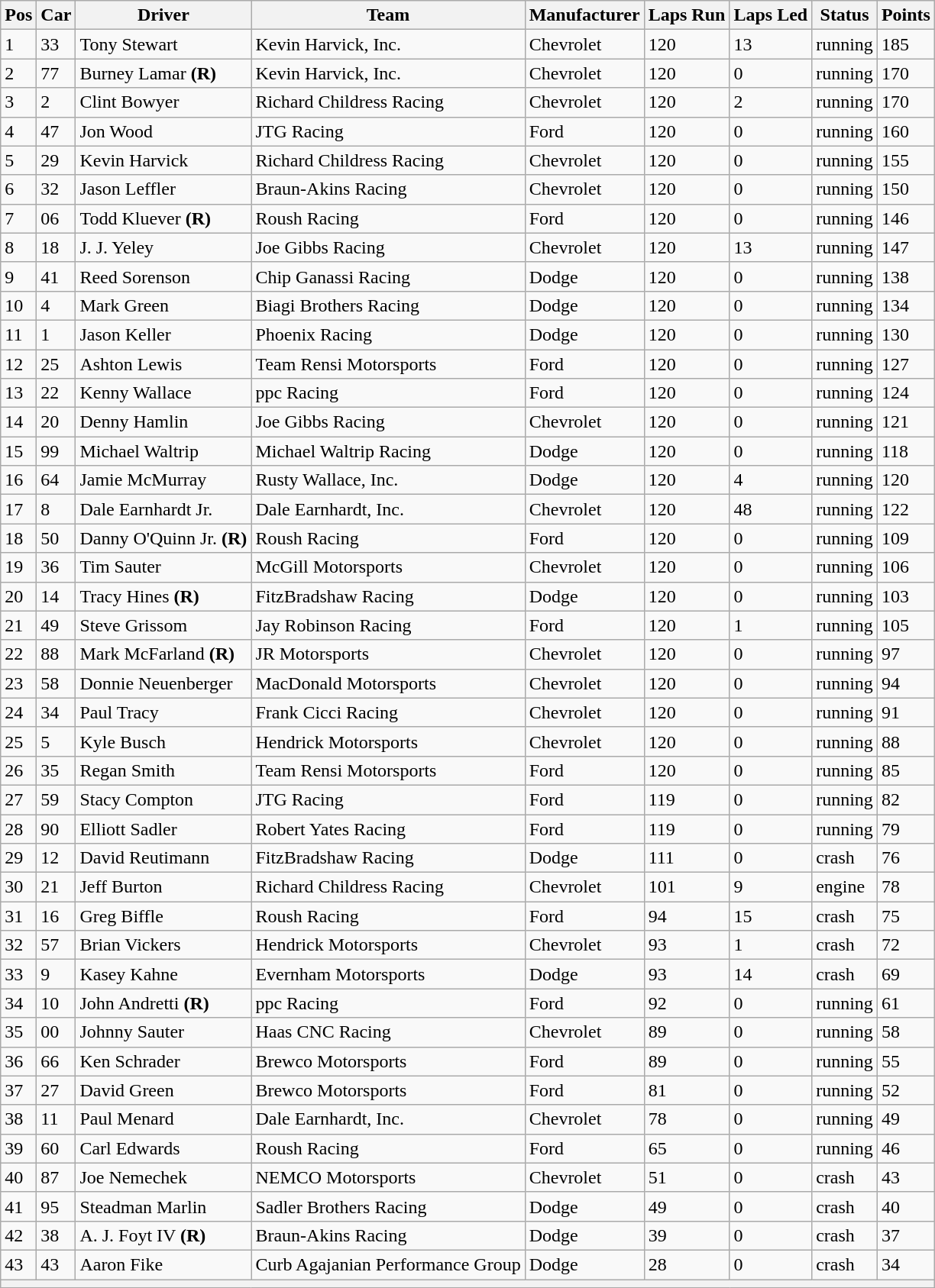<table class="sortable wikitable" border="1">
<tr>
<th>Pos</th>
<th>Car</th>
<th>Driver</th>
<th>Team</th>
<th>Manufacturer</th>
<th>Laps Run</th>
<th>Laps Led</th>
<th>Status</th>
<th>Points</th>
</tr>
<tr>
<td>1</td>
<td>33</td>
<td>Tony Stewart</td>
<td>Kevin Harvick, Inc.</td>
<td>Chevrolet</td>
<td>120</td>
<td>13</td>
<td>running</td>
<td>185</td>
</tr>
<tr>
<td>2</td>
<td>77</td>
<td>Burney Lamar <strong>(R)</strong></td>
<td>Kevin Harvick, Inc.</td>
<td>Chevrolet</td>
<td>120</td>
<td>0</td>
<td>running</td>
<td>170</td>
</tr>
<tr>
<td>3</td>
<td>2</td>
<td>Clint Bowyer</td>
<td>Richard Childress Racing</td>
<td>Chevrolet</td>
<td>120</td>
<td>2</td>
<td>running</td>
<td>170</td>
</tr>
<tr>
<td>4</td>
<td>47</td>
<td>Jon Wood</td>
<td>JTG Racing</td>
<td>Ford</td>
<td>120</td>
<td>0</td>
<td>running</td>
<td>160</td>
</tr>
<tr>
<td>5</td>
<td>29</td>
<td>Kevin Harvick</td>
<td>Richard Childress Racing</td>
<td>Chevrolet</td>
<td>120</td>
<td>0</td>
<td>running</td>
<td>155</td>
</tr>
<tr>
<td>6</td>
<td>32</td>
<td>Jason Leffler</td>
<td>Braun-Akins Racing</td>
<td>Chevrolet</td>
<td>120</td>
<td>0</td>
<td>running</td>
<td>150</td>
</tr>
<tr>
<td>7</td>
<td>06</td>
<td>Todd Kluever <strong>(R)</strong></td>
<td>Roush Racing</td>
<td>Ford</td>
<td>120</td>
<td>0</td>
<td>running</td>
<td>146</td>
</tr>
<tr>
<td>8</td>
<td>18</td>
<td>J. J. Yeley</td>
<td>Joe Gibbs Racing</td>
<td>Chevrolet</td>
<td>120</td>
<td>13</td>
<td>running</td>
<td>147</td>
</tr>
<tr>
<td>9</td>
<td>41</td>
<td>Reed Sorenson</td>
<td>Chip Ganassi Racing</td>
<td>Dodge</td>
<td>120</td>
<td>0</td>
<td>running</td>
<td>138</td>
</tr>
<tr>
<td>10</td>
<td>4</td>
<td>Mark Green</td>
<td>Biagi Brothers Racing</td>
<td>Dodge</td>
<td>120</td>
<td>0</td>
<td>running</td>
<td>134</td>
</tr>
<tr>
<td>11</td>
<td>1</td>
<td>Jason Keller</td>
<td>Phoenix Racing</td>
<td>Dodge</td>
<td>120</td>
<td>0</td>
<td>running</td>
<td>130</td>
</tr>
<tr>
<td>12</td>
<td>25</td>
<td>Ashton Lewis</td>
<td>Team Rensi Motorsports</td>
<td>Ford</td>
<td>120</td>
<td>0</td>
<td>running</td>
<td>127</td>
</tr>
<tr>
<td>13</td>
<td>22</td>
<td>Kenny Wallace</td>
<td>ppc Racing</td>
<td>Ford</td>
<td>120</td>
<td>0</td>
<td>running</td>
<td>124</td>
</tr>
<tr>
<td>14</td>
<td>20</td>
<td>Denny Hamlin</td>
<td>Joe Gibbs Racing</td>
<td>Chevrolet</td>
<td>120</td>
<td>0</td>
<td>running</td>
<td>121</td>
</tr>
<tr>
<td>15</td>
<td>99</td>
<td>Michael Waltrip</td>
<td>Michael Waltrip Racing</td>
<td>Dodge</td>
<td>120</td>
<td>0</td>
<td>running</td>
<td>118</td>
</tr>
<tr>
<td>16</td>
<td>64</td>
<td>Jamie McMurray</td>
<td>Rusty Wallace, Inc.</td>
<td>Dodge</td>
<td>120</td>
<td>4</td>
<td>running</td>
<td>120</td>
</tr>
<tr>
<td>17</td>
<td>8</td>
<td>Dale Earnhardt Jr.</td>
<td>Dale Earnhardt, Inc.</td>
<td>Chevrolet</td>
<td>120</td>
<td>48</td>
<td>running</td>
<td>122</td>
</tr>
<tr>
<td>18</td>
<td>50</td>
<td>Danny O'Quinn Jr. <strong>(R)</strong></td>
<td>Roush Racing</td>
<td>Ford</td>
<td>120</td>
<td>0</td>
<td>running</td>
<td>109</td>
</tr>
<tr>
<td>19</td>
<td>36</td>
<td>Tim Sauter</td>
<td>McGill Motorsports</td>
<td>Chevrolet</td>
<td>120</td>
<td>0</td>
<td>running</td>
<td>106</td>
</tr>
<tr>
<td>20</td>
<td>14</td>
<td>Tracy Hines <strong>(R)</strong></td>
<td>FitzBradshaw Racing</td>
<td>Dodge</td>
<td>120</td>
<td>0</td>
<td>running</td>
<td>103</td>
</tr>
<tr>
<td>21</td>
<td>49</td>
<td>Steve Grissom</td>
<td>Jay Robinson Racing</td>
<td>Ford</td>
<td>120</td>
<td>1</td>
<td>running</td>
<td>105</td>
</tr>
<tr>
<td>22</td>
<td>88</td>
<td>Mark McFarland <strong>(R)</strong></td>
<td>JR Motorsports</td>
<td>Chevrolet</td>
<td>120</td>
<td>0</td>
<td>running</td>
<td>97</td>
</tr>
<tr>
<td>23</td>
<td>58</td>
<td>Donnie Neuenberger</td>
<td>MacDonald Motorsports</td>
<td>Chevrolet</td>
<td>120</td>
<td>0</td>
<td>running</td>
<td>94</td>
</tr>
<tr>
<td>24</td>
<td>34</td>
<td>Paul Tracy</td>
<td>Frank Cicci Racing</td>
<td>Chevrolet</td>
<td>120</td>
<td>0</td>
<td>running</td>
<td>91</td>
</tr>
<tr>
<td>25</td>
<td>5</td>
<td>Kyle Busch</td>
<td>Hendrick Motorsports</td>
<td>Chevrolet</td>
<td>120</td>
<td>0</td>
<td>running</td>
<td>88</td>
</tr>
<tr>
<td>26</td>
<td>35</td>
<td>Regan Smith</td>
<td>Team Rensi Motorsports</td>
<td>Ford</td>
<td>120</td>
<td>0</td>
<td>running</td>
<td>85</td>
</tr>
<tr>
<td>27</td>
<td>59</td>
<td>Stacy Compton</td>
<td>JTG Racing</td>
<td>Ford</td>
<td>119</td>
<td>0</td>
<td>running</td>
<td>82</td>
</tr>
<tr>
<td>28</td>
<td>90</td>
<td>Elliott Sadler</td>
<td>Robert Yates Racing</td>
<td>Ford</td>
<td>119</td>
<td>0</td>
<td>running</td>
<td>79</td>
</tr>
<tr>
<td>29</td>
<td>12</td>
<td>David Reutimann</td>
<td>FitzBradshaw Racing</td>
<td>Dodge</td>
<td>111</td>
<td>0</td>
<td>crash</td>
<td>76</td>
</tr>
<tr>
<td>30</td>
<td>21</td>
<td>Jeff Burton</td>
<td>Richard Childress Racing</td>
<td>Chevrolet</td>
<td>101</td>
<td>9</td>
<td>engine</td>
<td>78</td>
</tr>
<tr>
<td>31</td>
<td>16</td>
<td>Greg Biffle</td>
<td>Roush Racing</td>
<td>Ford</td>
<td>94</td>
<td>15</td>
<td>crash</td>
<td>75</td>
</tr>
<tr>
<td>32</td>
<td>57</td>
<td>Brian Vickers</td>
<td>Hendrick Motorsports</td>
<td>Chevrolet</td>
<td>93</td>
<td>1</td>
<td>crash</td>
<td>72</td>
</tr>
<tr>
<td>33</td>
<td>9</td>
<td>Kasey Kahne</td>
<td>Evernham Motorsports</td>
<td>Dodge</td>
<td>93</td>
<td>14</td>
<td>crash</td>
<td>69</td>
</tr>
<tr>
<td>34</td>
<td>10</td>
<td>John Andretti <strong>(R)</strong></td>
<td>ppc Racing</td>
<td>Ford</td>
<td>92</td>
<td>0</td>
<td>running</td>
<td>61</td>
</tr>
<tr>
<td>35</td>
<td>00</td>
<td>Johnny Sauter</td>
<td>Haas CNC Racing</td>
<td>Chevrolet</td>
<td>89</td>
<td>0</td>
<td>running</td>
<td>58</td>
</tr>
<tr>
<td>36</td>
<td>66</td>
<td>Ken Schrader</td>
<td>Brewco Motorsports</td>
<td>Ford</td>
<td>89</td>
<td>0</td>
<td>running</td>
<td>55</td>
</tr>
<tr>
<td>37</td>
<td>27</td>
<td>David Green</td>
<td>Brewco Motorsports</td>
<td>Ford</td>
<td>81</td>
<td>0</td>
<td>running</td>
<td>52</td>
</tr>
<tr>
<td>38</td>
<td>11</td>
<td>Paul Menard</td>
<td>Dale Earnhardt, Inc.</td>
<td>Chevrolet</td>
<td>78</td>
<td>0</td>
<td>running</td>
<td>49</td>
</tr>
<tr>
<td>39</td>
<td>60</td>
<td>Carl Edwards</td>
<td>Roush Racing</td>
<td>Ford</td>
<td>65</td>
<td>0</td>
<td>running</td>
<td>46</td>
</tr>
<tr>
<td>40</td>
<td>87</td>
<td>Joe Nemechek</td>
<td>NEMCO Motorsports</td>
<td>Chevrolet</td>
<td>51</td>
<td>0</td>
<td>crash</td>
<td>43</td>
</tr>
<tr>
<td>41</td>
<td>95</td>
<td>Steadman Marlin</td>
<td>Sadler Brothers Racing</td>
<td>Dodge</td>
<td>49</td>
<td>0</td>
<td>crash</td>
<td>40</td>
</tr>
<tr>
<td>42</td>
<td>38</td>
<td>A. J. Foyt IV <strong>(R)</strong></td>
<td>Braun-Akins Racing</td>
<td>Dodge</td>
<td>39</td>
<td>0</td>
<td>crash</td>
<td>37</td>
</tr>
<tr>
<td>43</td>
<td>43</td>
<td>Aaron Fike</td>
<td>Curb Agajanian Performance Group</td>
<td>Dodge</td>
<td>28</td>
<td>0</td>
<td>crash</td>
<td>34</td>
</tr>
<tr>
<th colspan="9"></th>
</tr>
</table>
